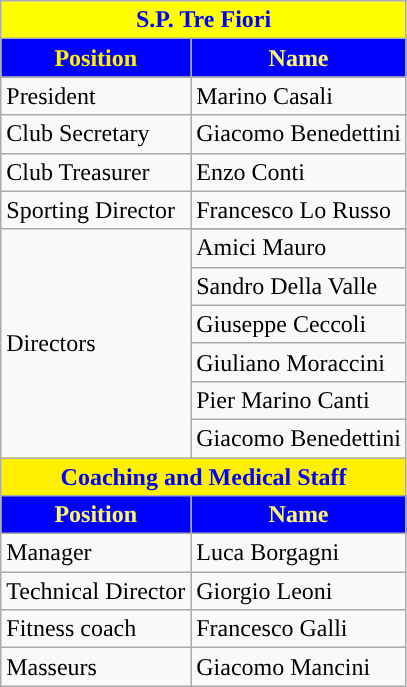<table class="wikitable">
<tr>
<th colspan="2" style="color:blue;background:yellow">S.P. Tre Fiori</th>
</tr>
<tr>
<th style="color:#FFF000;background:blue">Position</th>
<th style="color:#FFF665;background:blue">Name</th>
</tr>
<tr>
<td>President</td>
<td>Marino Casali</td>
</tr>
<tr>
<td>Club Secretary</td>
<td>Giacomo Benedettini</td>
</tr>
<tr>
<td>Club Treasurer</td>
<td>Enzo Conti</td>
</tr>
<tr>
<td>Sporting Director</td>
<td>Francesco Lo Russo</td>
</tr>
<tr>
<td rowspan="7">Directors</td>
</tr>
<tr>
<td>Amici Mauro</td>
</tr>
<tr>
<td>Sandro Della Valle</td>
</tr>
<tr>
<td>Giuseppe Ceccoli</td>
</tr>
<tr>
<td>Giuliano Moraccini</td>
</tr>
<tr>
<td>Pier Marino Canti</td>
</tr>
<tr>
<td>Giacomo Benedettini</td>
</tr>
<tr>
<th colspan="2" style="color:blue;background:#FFF000">Coaching and Medical Staff</th>
</tr>
<tr>
<th style="color:#FFF665;background:blue">Position</th>
<th style="color:#FFF665;background:blue">Name</th>
</tr>
<tr>
<td>Manager</td>
<td>Luca Borgagni</td>
</tr>
<tr>
<td>Technical Director</td>
<td>Giorgio Leoni</td>
</tr>
<tr>
<td>Fitness coach</td>
<td>Francesco Galli</td>
</tr>
<tr>
<td>Masseurs</td>
<td>Giacomo Mancini</td>
</tr>
</table>
